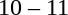<table style="text-align:center">
<tr>
<th width=200></th>
<th width=100></th>
<th width=200></th>
</tr>
<tr>
<td align=right></td>
<td>10 – 11</td>
<td align=left><strong></strong></td>
</tr>
</table>
